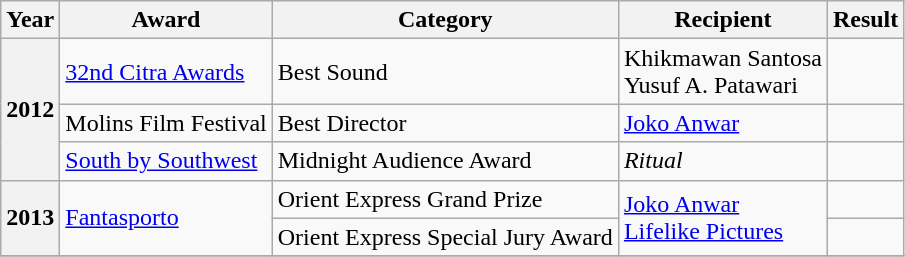<table class="wikitable sortable">
<tr>
<th>Year</th>
<th>Award</th>
<th>Category</th>
<th>Recipient</th>
<th>Result</th>
</tr>
<tr>
<th rowspan="3">2012</th>
<td><a href='#'>32nd Citra Awards</a></td>
<td>Best Sound</td>
<td>Khikmawan Santosa<br>Yusuf A. Patawari</td>
<td></td>
</tr>
<tr>
<td>Molins Film Festival</td>
<td>Best Director</td>
<td><a href='#'>Joko Anwar</a></td>
<td></td>
</tr>
<tr>
<td><a href='#'>South by Southwest</a></td>
<td>Midnight Audience Award</td>
<td><em>Ritual</em></td>
<td></td>
</tr>
<tr>
<th rowspan="2">2013</th>
<td rowspan="2"><a href='#'>Fantasporto</a></td>
<td>Orient Express Grand Prize</td>
<td rowspan="2"><a href='#'>Joko Anwar</a><br><a href='#'>Lifelike Pictures</a></td>
<td></td>
</tr>
<tr>
<td>Orient Express Special Jury Award</td>
<td></td>
</tr>
<tr>
</tr>
</table>
